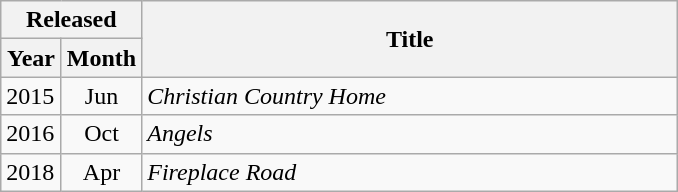<table class="wikitable">
<tr>
<th colspan="2">Released</th>
<th rowspan="2" width="350">Title</th>
</tr>
<tr>
<th style="width:33px;">Year</th>
<th style="width:44px;">Month</th>
</tr>
<tr>
<td>2015</td>
<td align="center">Jun</td>
<td><em>Christian Country Home</em></td>
</tr>
<tr>
<td>2016</td>
<td align="center">Oct</td>
<td><em>Angels</em></td>
</tr>
<tr>
<td>2018</td>
<td align="center">Apr</td>
<td><em>Fireplace Road</em></td>
</tr>
</table>
